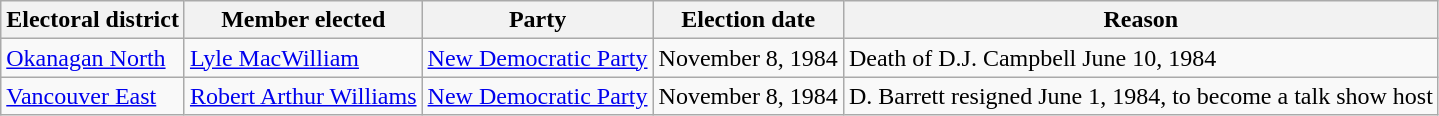<table class="wikitable sortable">
<tr>
<th>Electoral district</th>
<th>Member elected</th>
<th>Party</th>
<th>Election date</th>
<th>Reason</th>
</tr>
<tr>
<td><a href='#'>Okanagan North</a></td>
<td><a href='#'>Lyle MacWilliam</a></td>
<td><a href='#'>New Democratic Party</a></td>
<td>November 8, 1984</td>
<td>Death of D.J. Campbell June 10, 1984</td>
</tr>
<tr>
<td><a href='#'>Vancouver East</a></td>
<td><a href='#'>Robert Arthur Williams</a></td>
<td><a href='#'>New Democratic Party</a></td>
<td>November 8, 1984</td>
<td>D. Barrett resigned June 1, 1984, to become a talk show host</td>
</tr>
</table>
